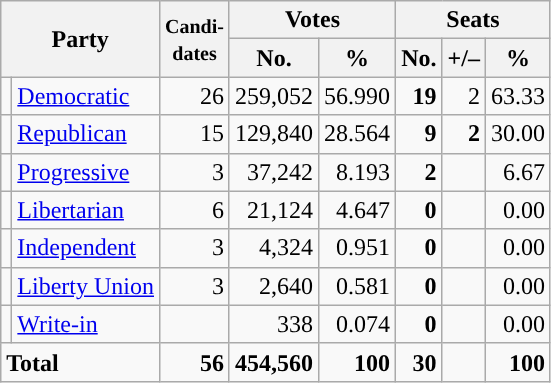<table class="wikitable" style="font-size:100%; text-align:right;">
<tr>
<th colspan=2 rowspan=2>Party</th>
<th rowspan=2><small>Candi-<br>dates</small></th>
<th colspan=2>Votes</th>
<th colspan=3>Seats</th>
</tr>
<tr>
<th>No.</th>
<th>%</th>
<th>No.</th>
<th>+/–</th>
<th>%</th>
</tr>
<tr>
<td style="background:"></td>
<td align=left><a href='#'>Democratic</a></td>
<td>26</td>
<td>259,052</td>
<td>56.990</td>
<td><strong>19</strong></td>
<td>2</td>
<td>63.33</td>
</tr>
<tr>
<td style="background:"></td>
<td align=left><a href='#'>Republican</a></td>
<td>15</td>
<td>129,840</td>
<td>28.564</td>
<td><strong>9</strong></td>
<td><strong>2</strong></td>
<td>30.00</td>
</tr>
<tr>
<td style="background:"></td>
<td align=left><a href='#'>Progressive</a></td>
<td>3</td>
<td>37,242</td>
<td>8.193</td>
<td><strong>2</strong></td>
<td></td>
<td>6.67</td>
</tr>
<tr>
<td style="background:"></td>
<td align=left><a href='#'>Libertarian</a></td>
<td>6</td>
<td>21,124</td>
<td>4.647</td>
<td><strong>0</strong></td>
<td></td>
<td>0.00</td>
</tr>
<tr>
<td style="background:"></td>
<td align=left><a href='#'>Independent</a></td>
<td>3</td>
<td>4,324</td>
<td>0.951</td>
<td><strong>0</strong></td>
<td></td>
<td>0.00</td>
</tr>
<tr>
<td style="background:"></td>
<td align=left><a href='#'>Liberty Union</a></td>
<td>3</td>
<td>2,640</td>
<td>0.581</td>
<td><strong>0</strong></td>
<td></td>
<td>0.00</td>
</tr>
<tr>
<td style="background:"></td>
<td align=left><a href='#'>Write-in</a></td>
<td></td>
<td>338</td>
<td>0.074</td>
<td><strong>0</strong></td>
<td></td>
<td>0.00</td>
</tr>
<tr style="font-weight:bold">
<td colspan=2 align=left>Total</td>
<td>56</td>
<td>454,560</td>
<td>100</td>
<td>30</td>
<td></td>
<td>100</td>
</tr>
</table>
